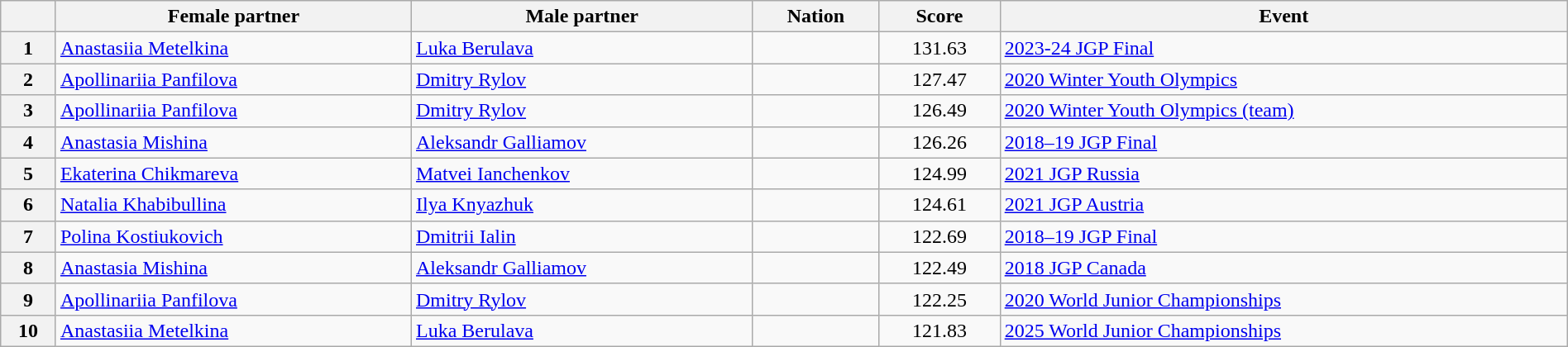<table class="wikitable sortable" style="text-align:left; width:100%">
<tr>
<th scope="col"></th>
<th scope="col">Female partner</th>
<th scope="col">Male partner</th>
<th scope="col">Nation</th>
<th scope="col">Score</th>
<th scope="col">Event</th>
</tr>
<tr>
<th scope="row">1</th>
<td><a href='#'>Anastasiia Metelkina</a></td>
<td><a href='#'>Luka Berulava</a></td>
<td></td>
<td style="text-align:center;">131.63</td>
<td><a href='#'>2023-24 JGP Final</a></td>
</tr>
<tr>
<th scope="row">2</th>
<td><a href='#'>Apollinariia Panfilova</a></td>
<td><a href='#'>Dmitry Rylov</a></td>
<td></td>
<td style="text-align:center;">127.47</td>
<td><a href='#'>2020 Winter Youth Olympics</a></td>
</tr>
<tr>
<th scope="row">3</th>
<td><a href='#'>Apollinariia Panfilova</a></td>
<td><a href='#'>Dmitry Rylov</a></td>
<td></td>
<td style="text-align:center;">126.49</td>
<td><a href='#'>2020 Winter Youth Olympics (team)</a></td>
</tr>
<tr>
<th scope="row">4</th>
<td><a href='#'>Anastasia Mishina</a></td>
<td><a href='#'>Aleksandr Galliamov</a></td>
<td></td>
<td style="text-align:center;">126.26</td>
<td><a href='#'>2018–19 JGP Final</a></td>
</tr>
<tr>
<th scope="row">5</th>
<td><a href='#'>Ekaterina Chikmareva</a></td>
<td><a href='#'>Matvei Ianchenkov</a></td>
<td></td>
<td style="text-align:center;">124.99</td>
<td><a href='#'>2021 JGP Russia</a></td>
</tr>
<tr>
<th scope="row">6</th>
<td><a href='#'>Natalia Khabibullina</a></td>
<td><a href='#'>Ilya Knyazhuk</a></td>
<td></td>
<td style="text-align:center;">124.61</td>
<td><a href='#'>2021 JGP Austria</a></td>
</tr>
<tr>
<th scope="row">7</th>
<td><a href='#'>Polina Kostiukovich</a></td>
<td><a href='#'>Dmitrii Ialin</a></td>
<td></td>
<td style="text-align:center;">122.69</td>
<td><a href='#'>2018–19 JGP Final</a></td>
</tr>
<tr>
<th scope="row">8</th>
<td><a href='#'>Anastasia Mishina</a></td>
<td><a href='#'>Aleksandr Galliamov</a></td>
<td></td>
<td style="text-align:center;">122.49</td>
<td><a href='#'>2018 JGP Canada</a></td>
</tr>
<tr>
<th scope="row">9</th>
<td><a href='#'>Apollinariia Panfilova</a></td>
<td><a href='#'>Dmitry Rylov</a></td>
<td></td>
<td style="text-align:center;">122.25</td>
<td><a href='#'>2020 World Junior Championships</a></td>
</tr>
<tr>
<th scope="row">10</th>
<td><a href='#'>Anastasiia Metelkina</a></td>
<td><a href='#'>Luka Berulava</a></td>
<td></td>
<td style="text-align:center;">121.83</td>
<td><a href='#'>2025 World Junior Championships</a></td>
</tr>
</table>
